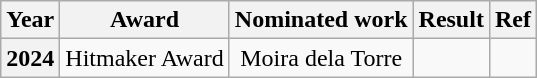<table class="wikitable sortable" style=text-align:center>
<tr>
<th>Year</th>
<th>Award</th>
<th>Nominated work</th>
<th>Result</th>
<th>Ref</th>
</tr>
<tr>
<th>2024</th>
<td>Hitmaker Award</td>
<td align=center>Moira dela Torre</td>
<td></td>
<td style="text-align:center;"></td>
</tr>
</table>
